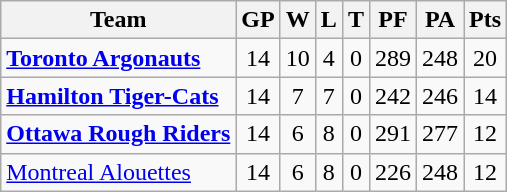<table class="wikitable">
<tr>
<th>Team</th>
<th>GP</th>
<th>W</th>
<th>L</th>
<th>T</th>
<th>PF</th>
<th>PA</th>
<th>Pts</th>
</tr>
<tr align="center">
<td align="left"><strong><a href='#'>Toronto Argonauts</a></strong></td>
<td>14</td>
<td>10</td>
<td>4</td>
<td>0</td>
<td>289</td>
<td>248</td>
<td>20</td>
</tr>
<tr align="center">
<td align="left"><strong><a href='#'>Hamilton Tiger-Cats</a></strong></td>
<td>14</td>
<td>7</td>
<td>7</td>
<td>0</td>
<td>242</td>
<td>246</td>
<td>14</td>
</tr>
<tr align="center">
<td align="left"><strong><a href='#'>Ottawa Rough Riders</a></strong></td>
<td>14</td>
<td>6</td>
<td>8</td>
<td>0</td>
<td>291</td>
<td>277</td>
<td>12</td>
</tr>
<tr align="center">
<td align="left"><a href='#'>Montreal Alouettes</a></td>
<td>14</td>
<td>6</td>
<td>8</td>
<td>0</td>
<td>226</td>
<td>248</td>
<td>12</td>
</tr>
</table>
